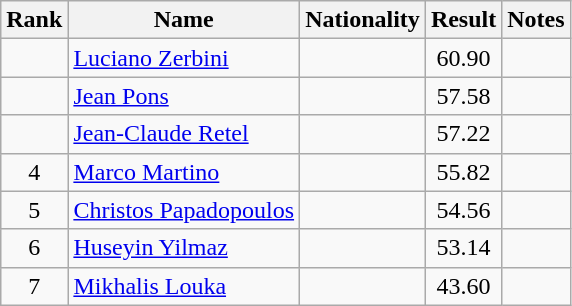<table class="wikitable sortable" style="text-align:center">
<tr>
<th>Rank</th>
<th>Name</th>
<th>Nationality</th>
<th>Result</th>
<th>Notes</th>
</tr>
<tr>
<td></td>
<td align=left><a href='#'>Luciano Zerbini</a></td>
<td align=left></td>
<td>60.90</td>
<td></td>
</tr>
<tr>
<td></td>
<td align=left><a href='#'>Jean Pons</a></td>
<td align=left></td>
<td>57.58</td>
<td></td>
</tr>
<tr>
<td></td>
<td align=left><a href='#'>Jean-Claude Retel</a></td>
<td align=left></td>
<td>57.22</td>
<td></td>
</tr>
<tr>
<td>4</td>
<td align=left><a href='#'>Marco Martino</a></td>
<td align=left></td>
<td>55.82</td>
<td></td>
</tr>
<tr>
<td>5</td>
<td align=left><a href='#'>Christos Papadopoulos</a></td>
<td align=left></td>
<td>54.56</td>
<td></td>
</tr>
<tr>
<td>6</td>
<td align=left><a href='#'>Huseyin Yilmaz</a></td>
<td align=left></td>
<td>53.14</td>
<td></td>
</tr>
<tr>
<td>7</td>
<td align=left><a href='#'>Mikhalis Louka</a></td>
<td align=left></td>
<td>43.60</td>
<td></td>
</tr>
</table>
